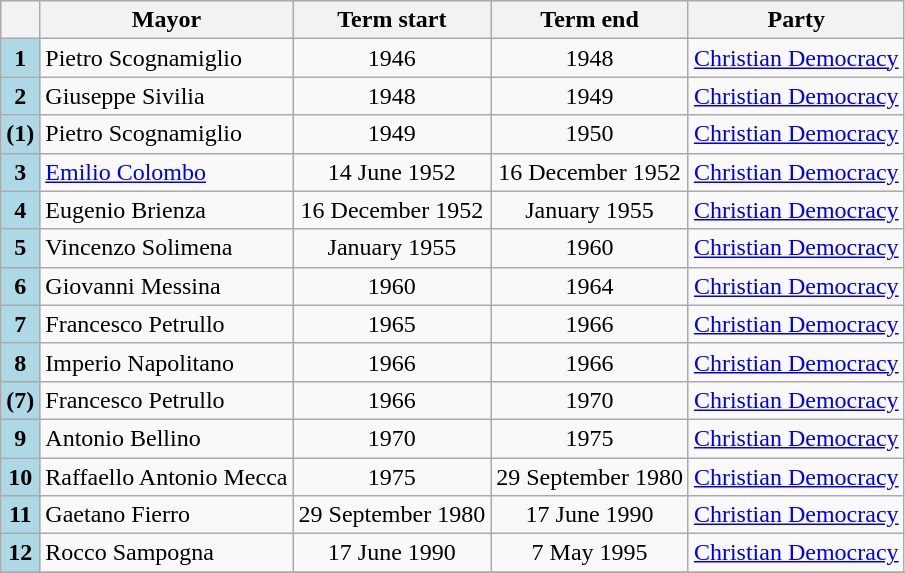<table class="wikitable">
<tr>
<th class=unsortable> </th>
<th>Mayor</th>
<th>Term start</th>
<th>Term end</th>
<th>Party</th>
</tr>
<tr>
<th style="background:#ADD8E6;">1</th>
<td>Pietro Scognamiglio</td>
<td align=center>1946</td>
<td align=center>1948</td>
<td><a href='#'>Christian Democracy</a></td>
</tr>
<tr>
<th style="background:#ADD8E6;">2</th>
<td>Giuseppe Sivilia</td>
<td align=center>1948</td>
<td align=center>1949</td>
<td><a href='#'>Christian Democracy</a></td>
</tr>
<tr>
<th style="background:#ADD8E6;">(1)</th>
<td>Pietro Scognamiglio</td>
<td align=center>1949</td>
<td align=center>1950</td>
<td><a href='#'>Christian Democracy</a></td>
</tr>
<tr>
<th style="background:#ADD8E6;">3</th>
<td><a href='#'>Emilio Colombo</a></td>
<td align=center>14 June 1952</td>
<td align=center>16 December 1952</td>
<td><a href='#'>Christian Democracy</a></td>
</tr>
<tr>
<th style="background:#ADD8E6;">4</th>
<td>Eugenio Brienza</td>
<td align=center>16 December 1952</td>
<td align=center>January 1955</td>
<td><a href='#'>Christian Democracy</a></td>
</tr>
<tr>
<th style="background:#ADD8E6;">5</th>
<td>Vincenzo Solimena</td>
<td align=center>January 1955</td>
<td align=center>1960</td>
<td><a href='#'>Christian Democracy</a></td>
</tr>
<tr>
<th style="background:#ADD8E6;">6</th>
<td>Giovanni Messina</td>
<td align=center>1960</td>
<td align=center>1964</td>
<td><a href='#'>Christian Democracy</a></td>
</tr>
<tr>
<th style="background:#ADD8E6;">7</th>
<td>Francesco Petrullo</td>
<td align=center>1965</td>
<td align=center>1966</td>
<td><a href='#'>Christian Democracy</a></td>
</tr>
<tr>
<th style="background:#ADD8E6;">8</th>
<td>Imperio Napolitano</td>
<td align=center>1966</td>
<td align=center>1966</td>
<td><a href='#'>Christian Democracy</a></td>
</tr>
<tr>
<th style="background:#ADD8E6;">(7)</th>
<td>Francesco Petrullo</td>
<td align=center>1966</td>
<td align=center>1970</td>
<td><a href='#'>Christian Democracy</a></td>
</tr>
<tr>
<th style="background:#ADD8E6;">9</th>
<td>Antonio Bellino</td>
<td align=center>1970</td>
<td align=center>1975</td>
<td><a href='#'>Christian Democracy</a></td>
</tr>
<tr>
<th style="background:#ADD8E6;">10</th>
<td>Raffaello Antonio Mecca</td>
<td align=center>1975</td>
<td align=center>29 September 1980</td>
<td><a href='#'>Christian Democracy</a></td>
</tr>
<tr>
<th style="background:#ADD8E6;">11</th>
<td>Gaetano Fierro</td>
<td align=center>29 September 1980</td>
<td align=center>17 June 1990</td>
<td><a href='#'>Christian Democracy</a></td>
</tr>
<tr>
<th style="background:#ADD8E6;">12</th>
<td>Rocco Sampogna</td>
<td align=center>17 June 1990</td>
<td align=center>7 May 1995</td>
<td><a href='#'>Christian Democracy</a></td>
</tr>
<tr>
</tr>
</table>
